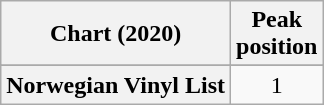<table class="wikitable sortable plainrowheaders" style="text-align:center">
<tr>
<th scope="col">Chart (2020)</th>
<th scope="col">Peak<br>position</th>
</tr>
<tr>
</tr>
<tr>
<th scope="row">Norwegian Vinyl List</th>
<td>1</td>
</tr>
</table>
